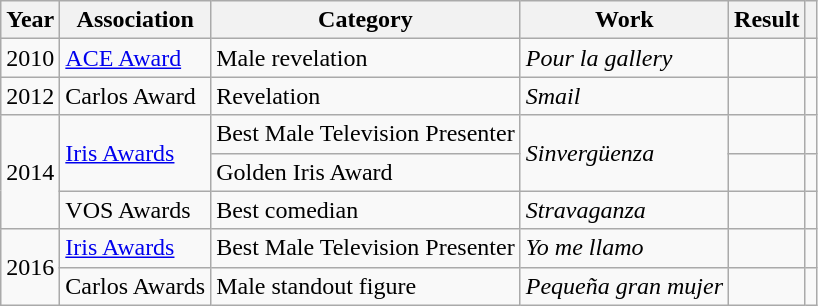<table class="wikitable">
<tr>
<th>Year</th>
<th>Association</th>
<th>Category</th>
<th>Work</th>
<th>Result</th>
<th></th>
</tr>
<tr>
<td>2010</td>
<td><a href='#'>ACE Award</a></td>
<td>Male revelation</td>
<td><em>Pour la gallery</em></td>
<td></td>
<td style="text-align:center;"></td>
</tr>
<tr>
<td>2012</td>
<td>Carlos Award</td>
<td>Revelation</td>
<td><em>Smail</em></td>
<td></td>
<td style="text-align:center;"></td>
</tr>
<tr>
<td rowspan="3">2014</td>
<td rowspan="2"><a href='#'>Iris Awards</a></td>
<td>Best Male Television Presenter</td>
<td rowspan="2"><em>Sinvergüenza</em></td>
<td></td>
<td style="text-align:center;"></td>
</tr>
<tr>
<td>Golden Iris Award</td>
<td></td>
<td style="text-align:center;"></td>
</tr>
<tr>
<td>VOS Awards</td>
<td>Best comedian</td>
<td><em>Stravaganza</em></td>
<td></td>
<td style="text-align:center;"></td>
</tr>
<tr>
<td rowspan="2">2016</td>
<td><a href='#'>Iris Awards</a></td>
<td>Best Male Television Presenter</td>
<td><em>Yo me llamo</em></td>
<td></td>
<td style="text-align:center;"></td>
</tr>
<tr>
<td>Carlos Awards</td>
<td>Male standout figure</td>
<td><em>Pequeña gran mujer</em></td>
<td></td>
<td style="text-align:center;"></td>
</tr>
</table>
